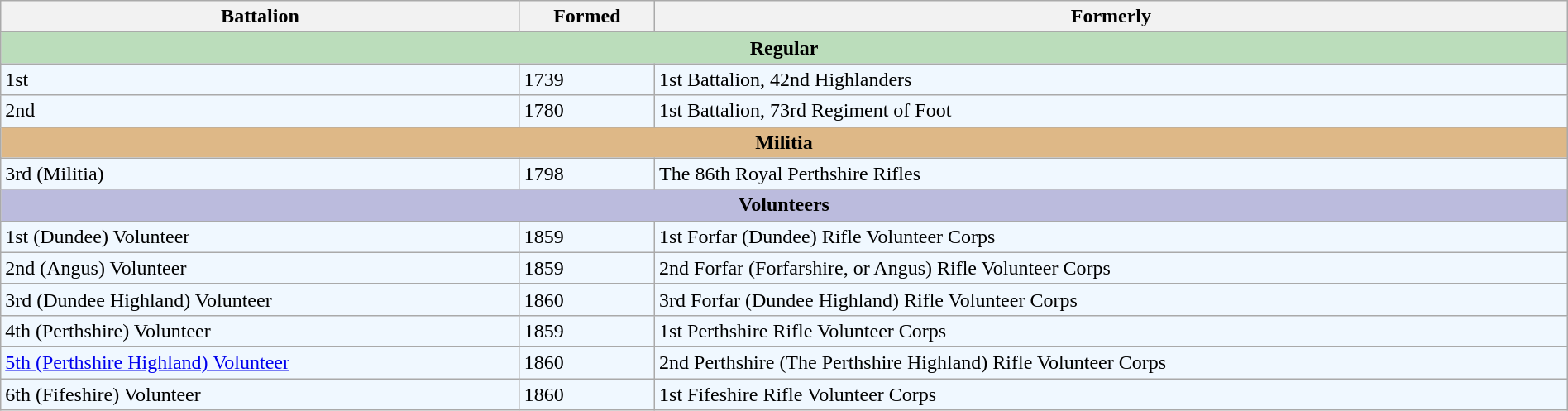<table class="wikitable" style="width:100%;">
<tr>
<th>Battalion</th>
<th>Formed</th>
<th>Formerly</th>
</tr>
<tr>
<th colspan="5" style="background:#bdb;">Regular</th>
</tr>
<tr style="background:#f0f8ff;">
<td>1st</td>
<td>1739</td>
<td>1st Battalion, 42nd Highlanders</td>
</tr>
<tr style="background:#f0f8ff;">
<td>2nd</td>
<td>1780</td>
<td>1st Battalion, 73rd Regiment of Foot</td>
</tr>
<tr>
<th colspan="5" style="background:#deb887;">Militia</th>
</tr>
<tr style="background:#f0f8ff;">
<td>3rd (Militia)</td>
<td>1798</td>
<td>The 86th Royal Perthshire Rifles</td>
</tr>
<tr>
<th colspan="5" style="background:#bbd;">Volunteers</th>
</tr>
<tr style="background:#f0f8ff;">
<td>1st (Dundee) Volunteer</td>
<td>1859</td>
<td>1st Forfar (Dundee) Rifle Volunteer Corps</td>
</tr>
<tr style="background:#f0f8ff;">
<td>2nd (Angus) Volunteer</td>
<td>1859</td>
<td>2nd Forfar (Forfarshire, or Angus) Rifle Volunteer Corps</td>
</tr>
<tr style="background:#f0f8ff;">
<td>3rd (Dundee Highland) Volunteer</td>
<td>1860</td>
<td>3rd Forfar (Dundee Highland) Rifle Volunteer Corps</td>
</tr>
<tr style="background:#f0f8ff;">
<td>4th (Perthshire) Volunteer</td>
<td>1859</td>
<td>1st Perthshire Rifle Volunteer Corps</td>
</tr>
<tr style="background:#f0f8ff;">
<td><a href='#'>5th (Perthshire Highland) Volunteer</a></td>
<td>1860</td>
<td>2nd Perthshire (The Perthshire Highland) Rifle Volunteer Corps</td>
</tr>
<tr style="background:#f0f8ff;">
<td>6th (Fifeshire) Volunteer</td>
<td>1860</td>
<td>1st Fifeshire Rifle Volunteer Corps</td>
</tr>
</table>
